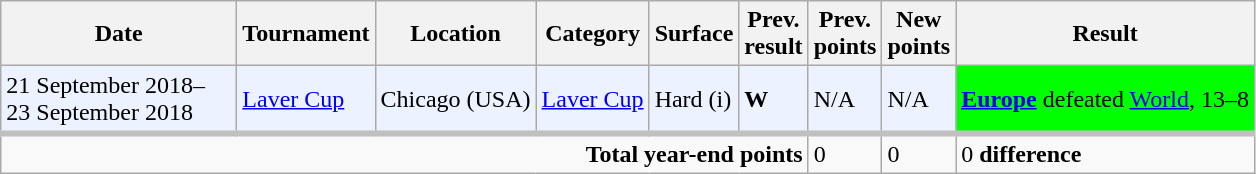<table class="wikitable" style="text-align:left">
<tr>
<th style="width:150px">Date</th>
<th>Tournament</th>
<th>Location</th>
<th>Category</th>
<th>Surface</th>
<th>Prev.<br>result</th>
<th>Prev.<br>points</th>
<th>New<br>points</th>
<th>Result</th>
</tr>
<tr style="background:#ECF2FF;">
<td>21 September 2018–<br>23 September 2018</td>
<td><a href='#'>Laver Cup</a></td>
<td>Chicago (USA)</td>
<td><a href='#'>Laver Cup</a></td>
<td>Hard (i)</td>
<td><strong>W</strong></td>
<td>N/A</td>
<td>N/A</td>
<td style="background:lime;"><strong> <a href='#'>Europe</a></strong> defeated  <a href='#'>World</a>, 13–8</td>
</tr>
<tr style="border-top:4px solid silver;">
<td colspan=6 align=right><strong>Total year-end points</strong></td>
<td>0</td>
<td>0</td>
<td> 0 <strong>difference</strong></td>
</tr>
</table>
